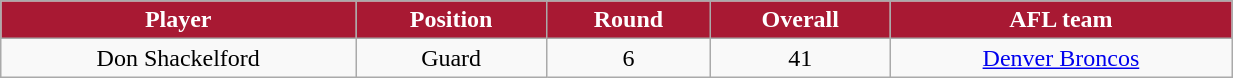<table class="wikitable" width="65%">
<tr align="center"  style="background:#A81933;color:#FFFFFF;">
<td><strong>Player</strong></td>
<td><strong>Position</strong></td>
<td><strong>Round</strong></td>
<td><strong>Overall</strong></td>
<td><strong>AFL team</strong></td>
</tr>
<tr align="center" bgcolor="">
<td>Don Shackelford</td>
<td>Guard</td>
<td>6</td>
<td>41</td>
<td><a href='#'>Denver Broncos</a></td>
</tr>
</table>
